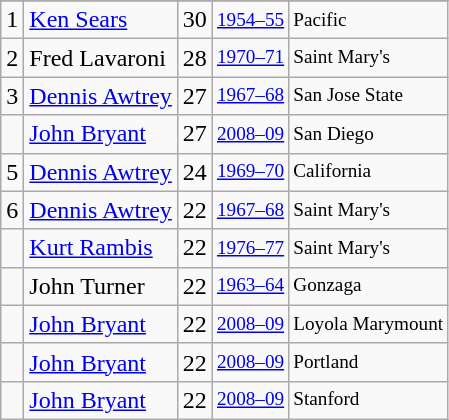<table class="wikitable">
<tr>
</tr>
<tr>
<td>1</td>
<td><a href='#'>Ken Sears</a></td>
<td>30</td>
<td style="font-size:80%;"><a href='#'>1954–55</a></td>
<td style="font-size:80%;">Pacific</td>
</tr>
<tr>
<td>2</td>
<td>Fred Lavaroni</td>
<td>28</td>
<td style="font-size:80%;"><a href='#'>1970–71</a></td>
<td style="font-size:80%;">Saint Mary's</td>
</tr>
<tr>
<td>3</td>
<td><a href='#'>Dennis Awtrey</a></td>
<td>27</td>
<td style="font-size:80%;"><a href='#'>1967–68</a></td>
<td style="font-size:80%;">San Jose State</td>
</tr>
<tr>
<td></td>
<td><a href='#'>John Bryant</a></td>
<td>27</td>
<td style="font-size:80%;"><a href='#'>2008–09</a></td>
<td style="font-size:80%;">San Diego</td>
</tr>
<tr>
<td>5</td>
<td><a href='#'>Dennis Awtrey</a></td>
<td>24</td>
<td style="font-size:80%;"><a href='#'>1969–70</a></td>
<td style="font-size:80%;">California</td>
</tr>
<tr>
<td>6</td>
<td><a href='#'>Dennis Awtrey</a></td>
<td>22</td>
<td style="font-size:80%;"><a href='#'>1967–68</a></td>
<td style="font-size:80%;">Saint Mary's</td>
</tr>
<tr>
<td></td>
<td><a href='#'>Kurt Rambis</a></td>
<td>22</td>
<td style="font-size:80%;"><a href='#'>1976–77</a></td>
<td style="font-size:80%;">Saint Mary's</td>
</tr>
<tr>
<td></td>
<td>John Turner</td>
<td>22</td>
<td style="font-size:80%;"><a href='#'>1963–64</a></td>
<td style="font-size:80%;">Gonzaga</td>
</tr>
<tr>
<td></td>
<td><a href='#'>John Bryant</a></td>
<td>22</td>
<td style="font-size:80%;"><a href='#'>2008–09</a></td>
<td style="font-size:80%;">Loyola Marymount</td>
</tr>
<tr>
<td></td>
<td><a href='#'>John Bryant</a></td>
<td>22</td>
<td style="font-size:80%;"><a href='#'>2008–09</a></td>
<td style="font-size:80%;">Portland</td>
</tr>
<tr>
<td></td>
<td><a href='#'>John Bryant</a></td>
<td>22</td>
<td style="font-size:80%;"><a href='#'>2008–09</a></td>
<td style="font-size:80%;">Stanford</td>
</tr>
</table>
